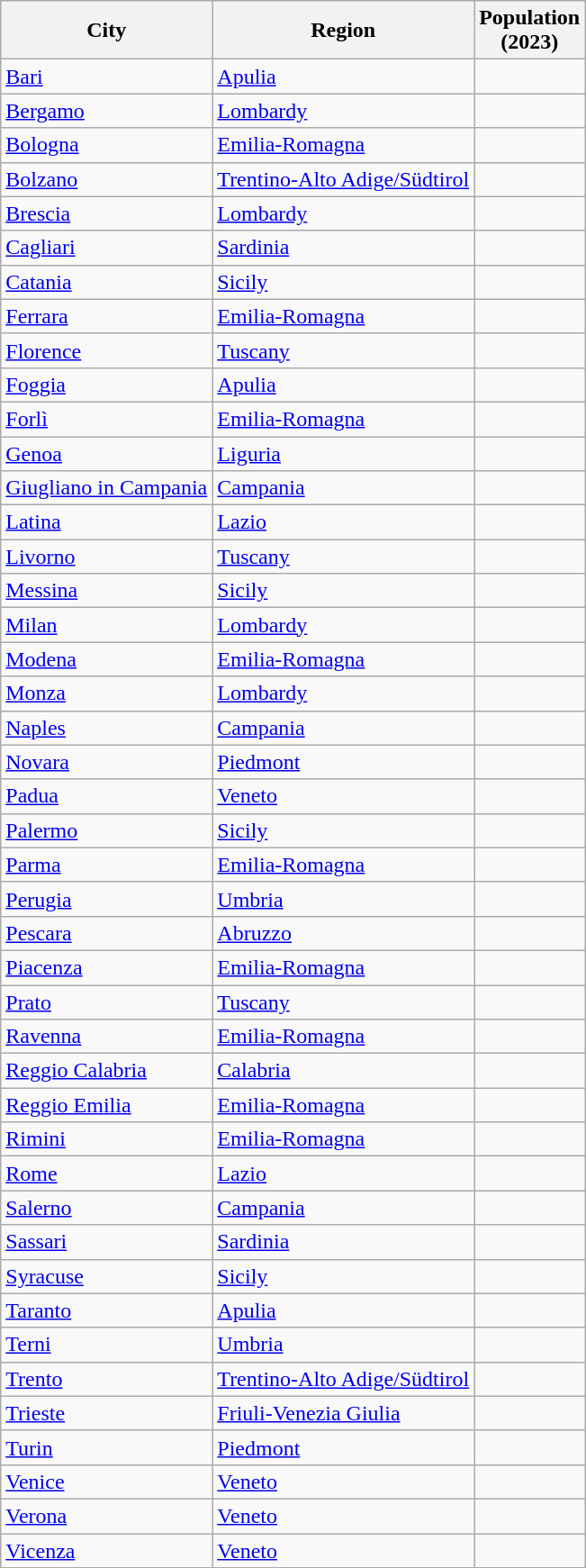<table class="wikitable sortable sticky-header col3right">
<tr>
<th>City</th>
<th>Region</th>
<th>Population<br>(2023)</th>
</tr>
<tr>
<td><a href='#'>Bari</a></td>
<td><a href='#'>Apulia</a></td>
<td></td>
</tr>
<tr>
<td><a href='#'>Bergamo</a></td>
<td><a href='#'>Lombardy</a></td>
<td></td>
</tr>
<tr>
<td><a href='#'>Bologna</a></td>
<td><a href='#'>Emilia-Romagna</a></td>
<td></td>
</tr>
<tr>
<td><a href='#'>Bolzano</a></td>
<td><a href='#'>Trentino-Alto Adige/Südtirol</a></td>
<td></td>
</tr>
<tr>
<td><a href='#'>Brescia</a></td>
<td><a href='#'>Lombardy</a></td>
<td></td>
</tr>
<tr>
<td><a href='#'>Cagliari</a></td>
<td><a href='#'>Sardinia</a></td>
<td></td>
</tr>
<tr>
<td><a href='#'>Catania</a></td>
<td><a href='#'>Sicily</a></td>
<td></td>
</tr>
<tr>
<td><a href='#'>Ferrara</a></td>
<td><a href='#'>Emilia-Romagna</a></td>
<td></td>
</tr>
<tr>
<td><a href='#'>Florence</a></td>
<td><a href='#'>Tuscany</a></td>
<td></td>
</tr>
<tr>
<td><a href='#'>Foggia</a></td>
<td><a href='#'>Apulia</a></td>
<td></td>
</tr>
<tr>
<td><a href='#'>Forlì</a></td>
<td><a href='#'>Emilia-Romagna</a></td>
<td></td>
</tr>
<tr>
<td><a href='#'>Genoa</a></td>
<td><a href='#'>Liguria</a></td>
<td></td>
</tr>
<tr>
<td><a href='#'>Giugliano in Campania</a></td>
<td><a href='#'>Campania</a></td>
<td></td>
</tr>
<tr>
<td><a href='#'>Latina</a></td>
<td><a href='#'>Lazio</a></td>
<td></td>
</tr>
<tr>
<td><a href='#'>Livorno</a></td>
<td><a href='#'>Tuscany</a></td>
<td></td>
</tr>
<tr>
<td><a href='#'>Messina</a></td>
<td><a href='#'>Sicily</a></td>
<td></td>
</tr>
<tr>
<td><a href='#'>Milan</a></td>
<td><a href='#'>Lombardy</a></td>
<td></td>
</tr>
<tr>
<td><a href='#'>Modena</a></td>
<td><a href='#'>Emilia-Romagna</a></td>
<td></td>
</tr>
<tr>
<td><a href='#'>Monza</a></td>
<td><a href='#'>Lombardy</a></td>
<td></td>
</tr>
<tr>
<td><a href='#'>Naples</a></td>
<td><a href='#'>Campania</a></td>
<td></td>
</tr>
<tr>
<td><a href='#'>Novara</a></td>
<td><a href='#'>Piedmont</a></td>
<td></td>
</tr>
<tr>
<td><a href='#'>Padua</a></td>
<td><a href='#'>Veneto</a></td>
<td></td>
</tr>
<tr>
<td><a href='#'>Palermo</a></td>
<td><a href='#'>Sicily</a></td>
<td></td>
</tr>
<tr>
<td><a href='#'>Parma</a></td>
<td><a href='#'>Emilia-Romagna</a></td>
<td></td>
</tr>
<tr>
<td><a href='#'>Perugia</a></td>
<td><a href='#'>Umbria</a></td>
<td></td>
</tr>
<tr>
<td><a href='#'>Pescara</a></td>
<td><a href='#'>Abruzzo</a></td>
<td></td>
</tr>
<tr>
<td><a href='#'>Piacenza</a></td>
<td><a href='#'>Emilia-Romagna</a></td>
<td></td>
</tr>
<tr>
<td><a href='#'>Prato</a></td>
<td><a href='#'>Tuscany</a></td>
<td></td>
</tr>
<tr>
<td><a href='#'>Ravenna</a></td>
<td><a href='#'>Emilia-Romagna</a></td>
<td></td>
</tr>
<tr>
<td><a href='#'>Reggio Calabria</a></td>
<td><a href='#'>Calabria</a></td>
<td></td>
</tr>
<tr>
<td><a href='#'>Reggio Emilia</a></td>
<td><a href='#'>Emilia-Romagna</a></td>
<td></td>
</tr>
<tr>
<td><a href='#'>Rimini</a></td>
<td><a href='#'>Emilia-Romagna</a></td>
<td></td>
</tr>
<tr>
<td><a href='#'>Rome</a></td>
<td><a href='#'>Lazio</a></td>
<td></td>
</tr>
<tr>
<td><a href='#'>Salerno</a></td>
<td><a href='#'>Campania</a></td>
<td></td>
</tr>
<tr>
<td><a href='#'>Sassari</a></td>
<td><a href='#'>Sardinia</a></td>
<td></td>
</tr>
<tr>
<td><a href='#'>Syracuse</a></td>
<td><a href='#'>Sicily</a></td>
<td></td>
</tr>
<tr>
<td><a href='#'>Taranto</a></td>
<td><a href='#'>Apulia</a></td>
<td></td>
</tr>
<tr>
<td><a href='#'>Terni</a></td>
<td><a href='#'>Umbria</a></td>
<td></td>
</tr>
<tr>
<td><a href='#'>Trento</a></td>
<td><a href='#'>Trentino-Alto Adige/Südtirol</a></td>
<td></td>
</tr>
<tr>
<td><a href='#'>Trieste</a></td>
<td><a href='#'>Friuli-Venezia Giulia</a></td>
<td></td>
</tr>
<tr>
<td><a href='#'>Turin</a></td>
<td><a href='#'>Piedmont</a></td>
<td></td>
</tr>
<tr>
<td><a href='#'>Venice</a></td>
<td><a href='#'>Veneto</a></td>
<td></td>
</tr>
<tr>
<td><a href='#'>Verona</a></td>
<td><a href='#'>Veneto</a></td>
<td></td>
</tr>
<tr>
<td><a href='#'>Vicenza</a></td>
<td><a href='#'>Veneto</a></td>
<td></td>
</tr>
</table>
